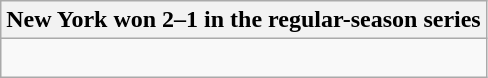<table class="wikitable collapsible collapsed">
<tr>
<th>New York won 2–1 in the regular-season series</th>
</tr>
<tr>
<td><br>

</td>
</tr>
</table>
